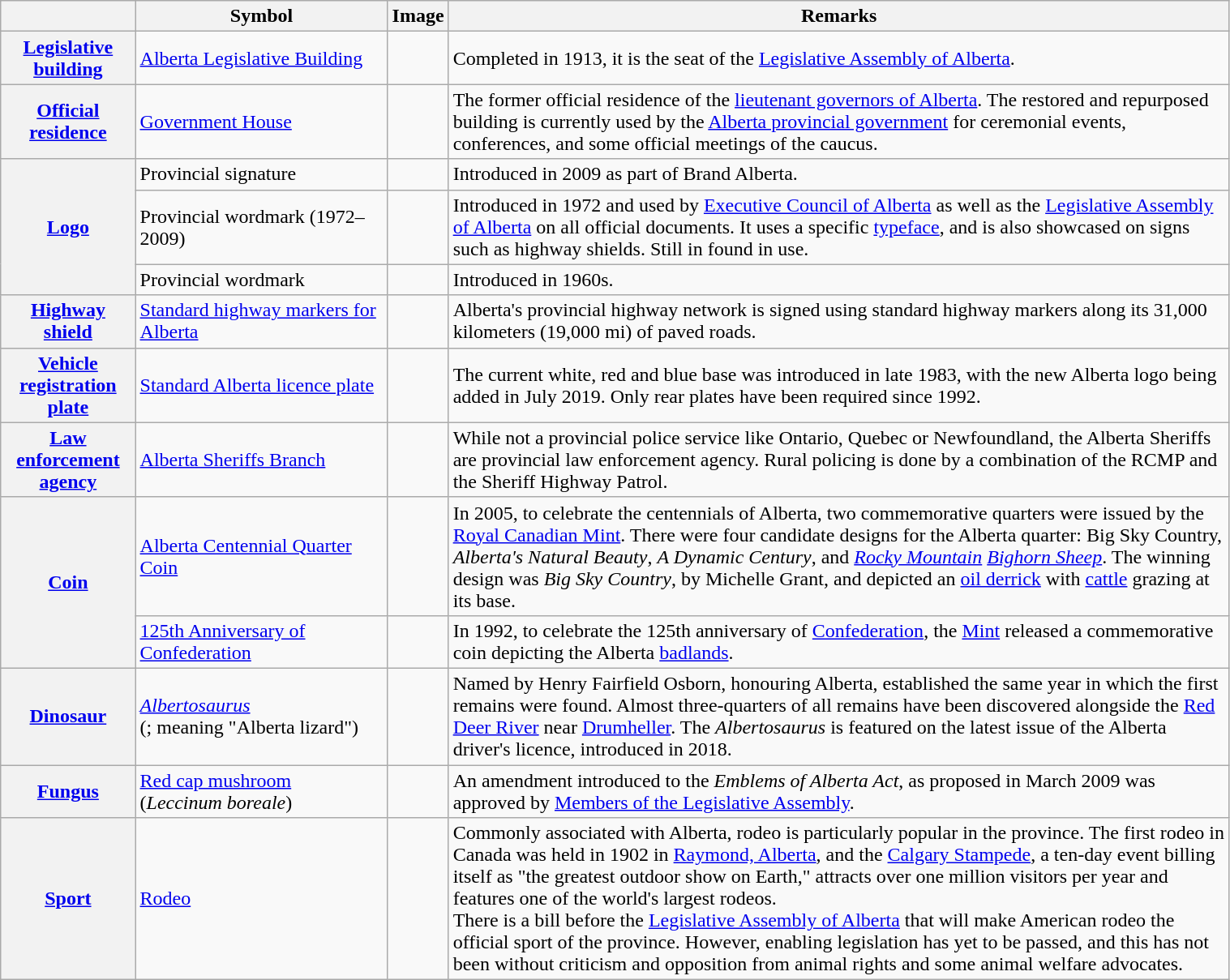<table class="wikitable" style="width:80%;">
<tr>
<th></th>
<th style="width: 150pt;">Symbol</th>
<th>Image</th>
<th>Remarks</th>
</tr>
<tr>
<th><a href='#'>Legislative building</a></th>
<td><a href='#'>Alberta Legislative Building</a></td>
<td></td>
<td>Completed in 1913, it is the seat of the <a href='#'>Legislative Assembly of Alberta</a>.</td>
</tr>
<tr>
<th><a href='#'>Official residence</a></th>
<td><a href='#'>Government House</a></td>
<td></td>
<td>The former official residence of the <a href='#'>lieutenant governors of Alberta</a>. The restored and repurposed building is currently used by the <a href='#'>Alberta provincial government</a> for ceremonial events, conferences, and some official meetings of the caucus.</td>
</tr>
<tr>
<th rowspan="3"><a href='#'>Logo</a></th>
<td>Provincial signature</td>
<td></td>
<td>Introduced in 2009 as part of Brand Alberta.</td>
</tr>
<tr>
<td>Provincial wordmark (1972–2009)</td>
<td></td>
<td>Introduced in 1972 and used by <a href='#'>Executive Council of Alberta</a> as well as the <a href='#'>Legislative Assembly of Alberta</a> on all official documents. It uses a specific <a href='#'>typeface</a>, and is also showcased on signs such as highway shields. Still in found in use.</td>
</tr>
<tr>
<td>Provincial wordmark</td>
<td></td>
<td>Introduced in 1960s.</td>
</tr>
<tr>
<th><a href='#'>Highway shield</a></th>
<td><a href='#'>Standard highway markers for Alberta</a></td>
<td></td>
<td>Alberta's provincial highway network is signed using standard highway markers along its 31,000 kilometers (19,000 mi) of paved roads.</td>
</tr>
<tr>
<th><a href='#'>Vehicle registration plate</a></th>
<td><a href='#'>Standard Alberta licence plate</a></td>
<td></td>
<td>The current white, red and blue base was introduced in late 1983, with the new Alberta logo being added in July 2019. Only rear plates have been required since 1992.</td>
</tr>
<tr>
<th><a href='#'>Law enforcement agency</a></th>
<td><a href='#'>Alberta Sheriffs Branch</a></td>
<td> </td>
<td>While not a provincial police service like Ontario, Quebec or Newfoundland, the Alberta Sheriffs are provincial law enforcement agency. Rural policing is done by a combination of the RCMP and the Sheriff Highway Patrol.</td>
</tr>
<tr>
<th rowspan="2"><a href='#'>Coin</a></th>
<td><a href='#'>Alberta Centennial Quarter Coin</a></td>
<td></td>
<td>In 2005, to celebrate the centennials of Alberta, two commemorative quarters were issued by the <a href='#'>Royal Canadian Mint</a>. There were four candidate designs for the Alberta quarter: Big Sky Country, <em>Alberta's Natural Beauty</em>, <em>A Dynamic Century</em>, and <em><a href='#'>Rocky Mountain</a> <a href='#'>Bighorn Sheep</a></em>. The winning design was <em>Big Sky Country</em>, by Michelle Grant, and depicted an <a href='#'>oil derrick</a> with <a href='#'>cattle</a> grazing at its base.</td>
</tr>
<tr>
<td><a href='#'>125th Anniversary of Confederation</a></td>
<td></td>
<td>In 1992, to celebrate the 125th anniversary of <a href='#'>Confederation</a>, the <a href='#'>Mint</a> released a commemorative coin depicting the Alberta <a href='#'>badlands</a>.</td>
</tr>
<tr>
<th><a href='#'>Dinosaur</a></th>
<td><em><a href='#'>Albertosaurus</a></em><br>(; meaning "Alberta lizard")</td>
<td></td>
<td>Named by Henry Fairfield Osborn, honouring Alberta, established the same year in which the first remains were found. Almost three-quarters of all remains have been discovered alongside the <a href='#'>Red Deer River</a> near <a href='#'>Drumheller</a>. The <em>Albertosaurus</em> is featured on the latest issue of the Alberta driver's licence, introduced in 2018.</td>
</tr>
<tr>
<th><a href='#'>Fungus</a></th>
<td><a href='#'>Red cap mushroom</a><br>(<em>Leccinum boreale</em>)</td>
<td></td>
<td>An amendment introduced to the <em>Emblems of Alberta Act</em>, as proposed in March 2009 was approved by <a href='#'>Members of the Legislative Assembly</a>.</td>
</tr>
<tr>
<th><a href='#'>Sport</a></th>
<td><a href='#'>Rodeo</a></td>
<td></td>
<td>Commonly associated with Alberta, rodeo is particularly popular in the province. The first rodeo in Canada was held in 1902 in <a href='#'>Raymond, Alberta</a>, and the <a href='#'>Calgary Stampede</a>, a ten-day event billing itself as "the greatest outdoor show on Earth," attracts over one million visitors per year and features one of the world's largest rodeos.<br>There is a bill before the <a href='#'>Legislative Assembly of Alberta</a> that will make American rodeo the official sport of the province. However, enabling legislation has yet to be passed, and this has not been without criticism and opposition from animal rights and some animal welfare advocates.</td>
</tr>
</table>
